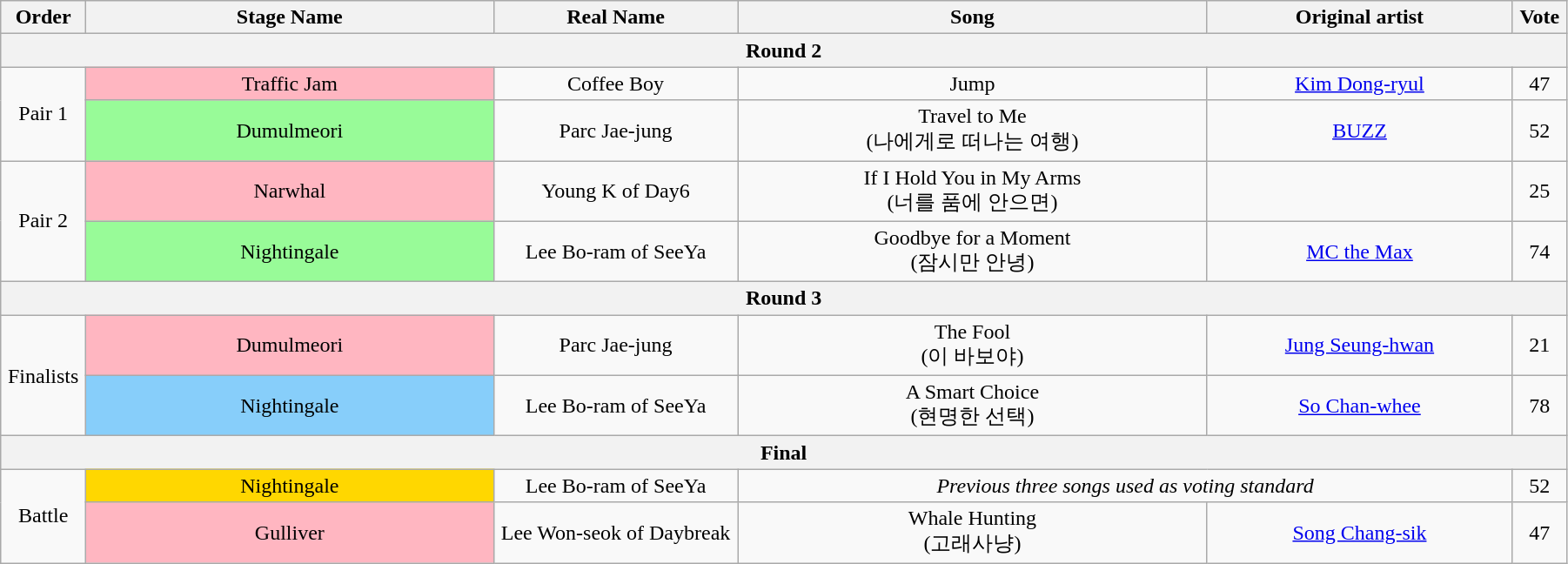<table class="wikitable" style="text-align:center; width:95%;">
<tr>
<th style="width:1%;">Order</th>
<th style="width:20%;">Stage Name</th>
<th style="width:12%;">Real Name</th>
<th style="width:23%;">Song</th>
<th style="width:15%;">Original artist</th>
<th style="width:1%;">Vote</th>
</tr>
<tr>
<th colspan=6>Round 2</th>
</tr>
<tr>
<td rowspan=2>Pair 1</td>
<td bgcolor="lightpink">Traffic Jam</td>
<td>Coffee Boy</td>
<td>Jump</td>
<td><a href='#'>Kim Dong-ryul</a></td>
<td>47</td>
</tr>
<tr>
<td bgcolor="palegreen">Dumulmeori</td>
<td>Parc Jae-jung</td>
<td>Travel to Me<br>(나에게로 떠나는 여행)</td>
<td><a href='#'>BUZZ</a></td>
<td>52</td>
</tr>
<tr>
<td rowspan=2>Pair 2</td>
<td bgcolor="lightpink">Narwhal</td>
<td>Young K of Day6</td>
<td>If I Hold You in My Arms<br>(너를 품에 안으면)</td>
<td></td>
<td>25</td>
</tr>
<tr>
<td bgcolor="palegreen">Nightingale</td>
<td>Lee Bo-ram of SeeYa</td>
<td>Goodbye for a Moment<br>(잠시만 안녕)</td>
<td><a href='#'>MC the Max</a></td>
<td>74</td>
</tr>
<tr>
<th colspan=6>Round 3</th>
</tr>
<tr>
<td rowspan=2>Finalists</td>
<td bgcolor="lightpink">Dumulmeori</td>
<td>Parc Jae-jung</td>
<td>The Fool<br>(이 바보야)</td>
<td><a href='#'>Jung Seung-hwan</a></td>
<td>21</td>
</tr>
<tr>
<td bgcolor="lightskyblue">Nightingale</td>
<td>Lee Bo-ram of SeeYa</td>
<td>A Smart Choice<br>(현명한 선택)</td>
<td><a href='#'>So Chan-whee</a></td>
<td>78</td>
</tr>
<tr>
<th colspan=6>Final</th>
</tr>
<tr>
<td rowspan=2>Battle</td>
<td bgcolor="gold">Nightingale</td>
<td>Lee Bo-ram of SeeYa</td>
<td colspan=2><em>Previous three songs used as voting standard</em></td>
<td>52</td>
</tr>
<tr>
<td bgcolor="lightpink">Gulliver</td>
<td>Lee Won-seok of Daybreak</td>
<td>Whale Hunting<br>(고래사냥)</td>
<td><a href='#'>Song Chang-sik</a></td>
<td>47</td>
</tr>
</table>
